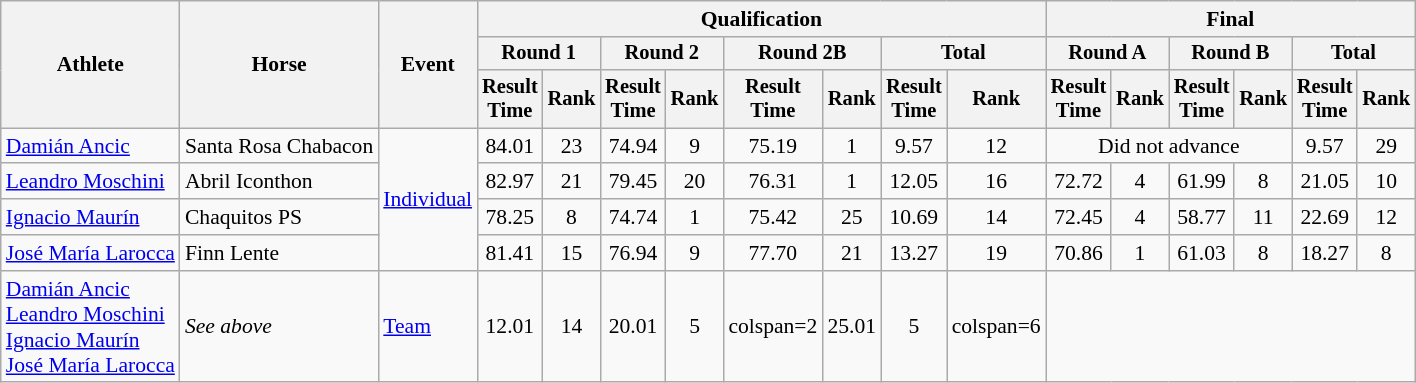<table class=wikitable style=font-size:90%;text-align:center>
<tr>
<th rowspan=3>Athlete</th>
<th rowspan=3>Horse</th>
<th rowspan=3>Event</th>
<th colspan=8>Qualification</th>
<th colspan=6>Final</th>
</tr>
<tr style=font-size:95%>
<th colspan=2>Round 1</th>
<th colspan=2>Round 2</th>
<th colspan=2>Round 2B</th>
<th colspan=2>Total</th>
<th colspan=2>Round A</th>
<th colspan=2>Round B</th>
<th colspan=2>Total</th>
</tr>
<tr style=font-size:95%>
<th>Result<br>Time</th>
<th>Rank</th>
<th>Result<br>Time</th>
<th>Rank</th>
<th>Result<br>Time</th>
<th>Rank</th>
<th>Result<br>Time</th>
<th>Rank</th>
<th>Result<br>Time</th>
<th>Rank</th>
<th>Result<br>Time</th>
<th>Rank</th>
<th>Result<br>Time</th>
<th>Rank</th>
</tr>
<tr>
<td align=left><a href='#'>Damián Ancic</a></td>
<td align=left>Santa Rosa Chabacon</td>
<td align=left rowspan=4><a href='#'>Individual</a></td>
<td>84.01</td>
<td>23</td>
<td>74.94</td>
<td>9</td>
<td>75.19</td>
<td>1</td>
<td>9.57</td>
<td>12</td>
<td colspan=4>Did not advance</td>
<td>9.57</td>
<td>29</td>
</tr>
<tr>
<td align=left><a href='#'>Leandro Moschini</a></td>
<td align=left>Abril Iconthon</td>
<td>82.97</td>
<td>21</td>
<td>79.45</td>
<td>20</td>
<td>76.31</td>
<td>1</td>
<td>12.05</td>
<td>16</td>
<td>72.72</td>
<td>4</td>
<td>61.99</td>
<td>8</td>
<td>21.05</td>
<td>10</td>
</tr>
<tr>
<td align=left><a href='#'>Ignacio Maurín</a></td>
<td align=left>Chaquitos PS</td>
<td>78.25</td>
<td>8</td>
<td>74.74</td>
<td>1</td>
<td>75.42</td>
<td>25</td>
<td>10.69</td>
<td>14</td>
<td>72.45</td>
<td>4</td>
<td>58.77</td>
<td>11</td>
<td>22.69</td>
<td>12</td>
</tr>
<tr>
<td align=left><a href='#'>José María Larocca</a></td>
<td align=left>Finn Lente</td>
<td>81.41</td>
<td>15</td>
<td>76.94</td>
<td>9</td>
<td>77.70</td>
<td>21</td>
<td>13.27</td>
<td>19</td>
<td>70.86</td>
<td>1</td>
<td>61.03</td>
<td>8</td>
<td>18.27</td>
<td>8</td>
</tr>
<tr>
<td align=left><a href='#'>Damián Ancic</a><br><a href='#'>Leandro Moschini</a><br><a href='#'>Ignacio Maurín</a><br><a href='#'>José María Larocca</a></td>
<td align=left><em>See above</em></td>
<td align=left><a href='#'>Team</a></td>
<td>12.01</td>
<td>14</td>
<td>20.01</td>
<td>5</td>
<td>colspan=2 </td>
<td>25.01</td>
<td>5</td>
<td>colspan=6 </td>
</tr>
</table>
